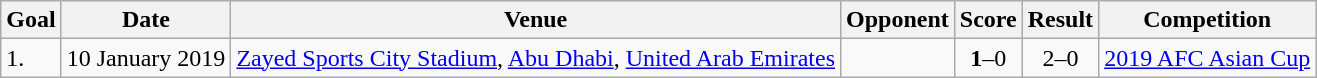<table class="wikitable">
<tr>
<th>Goal</th>
<th>Date</th>
<th>Venue</th>
<th>Opponent</th>
<th>Score</th>
<th>Result</th>
<th>Competition</th>
</tr>
<tr>
<td>1.</td>
<td>10 January 2019</td>
<td><a href='#'>Zayed Sports City Stadium</a>, <a href='#'>Abu Dhabi</a>, <a href='#'>United Arab Emirates</a></td>
<td></td>
<td align=center><strong>1</strong>–0</td>
<td align=center>2–0</td>
<td><a href='#'>2019 AFC Asian Cup</a></td>
</tr>
</table>
